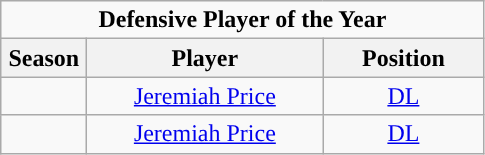<table class="wikitable sortable" style="text-align:center">
<tr>
<td colspan="4"><strong>Defensive Player of the Year</strong></td>
</tr>
<tr>
<th style="width:50px; ">Season</th>
<th style="width:150px; ">Player</th>
<th style="width:100px; ">Position</th>
</tr>
<tr>
<td></td>
<td><a href='#'>Jeremiah Price</a></td>
<td><a href='#'>DL</a></td>
</tr>
<tr>
<td></td>
<td><a href='#'>Jeremiah Price</a></td>
<td><a href='#'>DL</a></td>
</tr>
</table>
